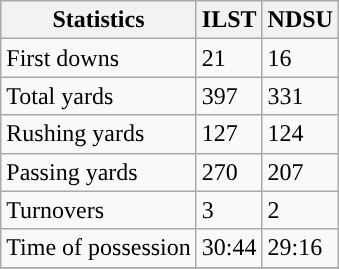<table class="wikitable" style="float: left;">
<tr>
<th>Statistics</th>
<th>ILST</th>
<th>NDSU</th>
</tr>
<tr>
<td>First downs</td>
<td>21</td>
<td>16</td>
</tr>
<tr>
<td>Total yards</td>
<td>397</td>
<td>331</td>
</tr>
<tr>
<td>Rushing yards</td>
<td>127</td>
<td>124</td>
</tr>
<tr>
<td>Passing yards</td>
<td>270</td>
<td>207</td>
</tr>
<tr>
<td>Turnovers</td>
<td>3</td>
<td>2</td>
</tr>
<tr>
<td>Time of possession</td>
<td>30:44</td>
<td>29:16</td>
</tr>
<tr>
</tr>
</table>
